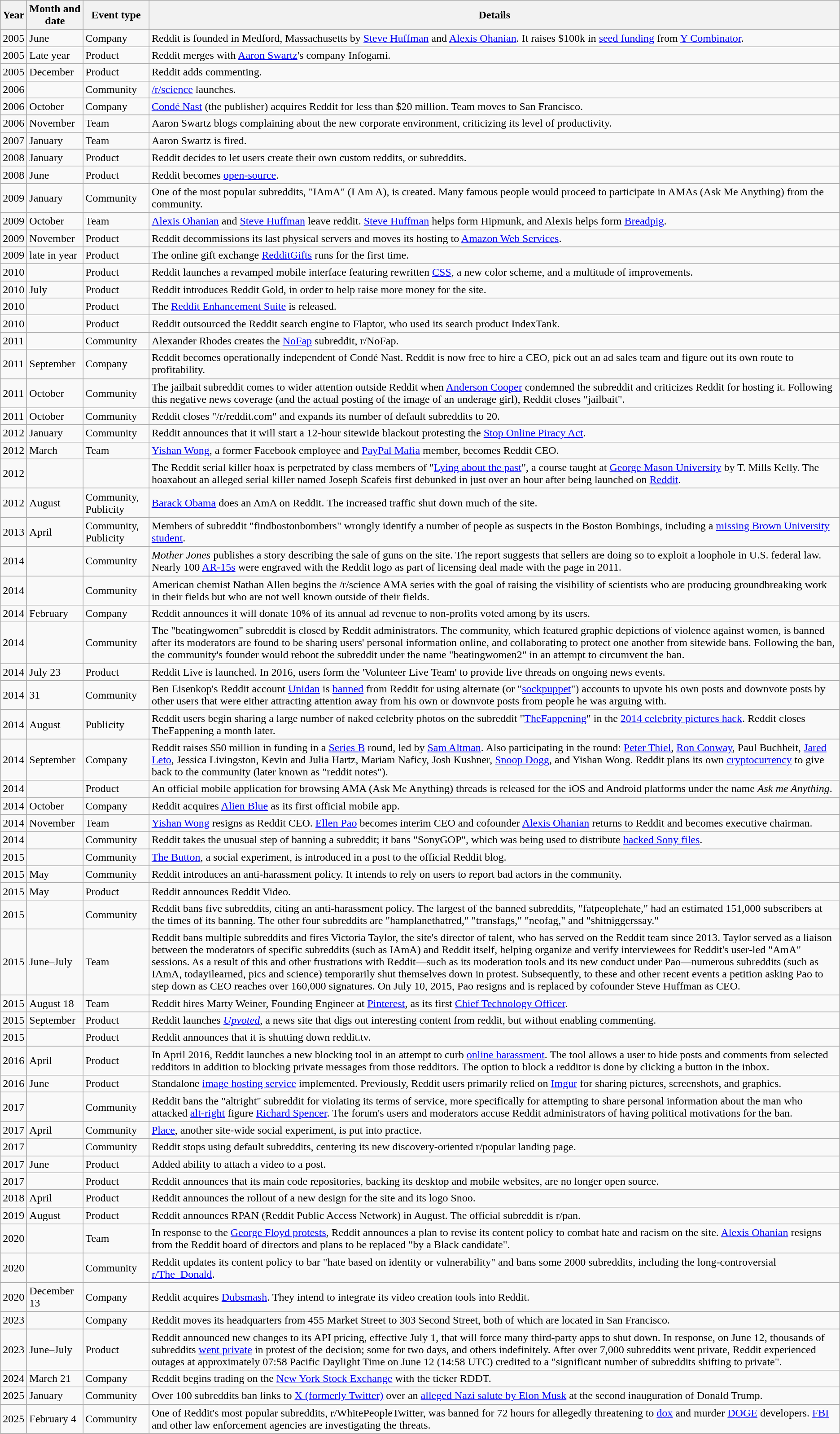<table class="wikitable sortable" border="1">
<tr>
<th>Year</th>
<th>Month and date</th>
<th>Event type</th>
<th class="unsortable">Details</th>
</tr>
<tr>
<td>2005</td>
<td>June</td>
<td>Company</td>
<td>Reddit is founded in Medford, Massachusetts by <a href='#'>Steve Huffman</a> and <a href='#'>Alexis Ohanian</a>. It raises $100k in <a href='#'>seed funding</a> from <a href='#'>Y Combinator</a>.</td>
</tr>
<tr>
<td>2005</td>
<td>Late year</td>
<td>Product</td>
<td>Reddit merges with <a href='#'>Aaron Swartz</a>'s company Infogami.</td>
</tr>
<tr>
<td>2005</td>
<td>December</td>
<td>Product</td>
<td>Reddit adds commenting.</td>
</tr>
<tr>
<td>2006</td>
<td></td>
<td>Community</td>
<td><a href='#'>/r/science</a> launches.</td>
</tr>
<tr>
<td>2006</td>
<td>October</td>
<td>Company</td>
<td><a href='#'>Condé Nast</a> (the publisher) acquires Reddit for less than $20 million. Team moves to San Francisco.</td>
</tr>
<tr>
<td>2006</td>
<td>November</td>
<td>Team</td>
<td>Aaron Swartz blogs complaining about the new corporate environment, criticizing its level of productivity.</td>
</tr>
<tr>
<td>2007</td>
<td>January</td>
<td>Team</td>
<td>Aaron Swartz is fired.</td>
</tr>
<tr>
<td>2008</td>
<td>January</td>
<td>Product</td>
<td>Reddit decides to let users create their own custom reddits, or subreddits.</td>
</tr>
<tr>
<td>2008</td>
<td>June</td>
<td>Product</td>
<td>Reddit becomes <a href='#'>open-source</a>.</td>
</tr>
<tr>
<td>2009</td>
<td>January</td>
<td>Community</td>
<td>One of the most popular subreddits, "IAmA" (I Am A), is created. Many famous people would proceed to participate in AMAs (Ask Me Anything) from the community.</td>
</tr>
<tr>
<td>2009</td>
<td>October</td>
<td>Team</td>
<td><a href='#'>Alexis Ohanian</a> and <a href='#'>Steve Huffman</a> leave reddit. <a href='#'>Steve Huffman</a> helps form Hipmunk, and Alexis helps form <a href='#'>Breadpig</a>.</td>
</tr>
<tr>
<td>2009</td>
<td>November</td>
<td>Product</td>
<td>Reddit decommissions its last physical servers and moves its hosting to <a href='#'>Amazon Web Services</a>.</td>
</tr>
<tr>
<td>2009</td>
<td>late in year</td>
<td>Product</td>
<td>The online gift exchange <a href='#'>RedditGifts</a> runs for the first time.</td>
</tr>
<tr>
<td>2010</td>
<td></td>
<td>Product</td>
<td>Reddit launches a revamped mobile interface featuring rewritten <a href='#'>CSS</a>, a new color scheme, and a multitude of improvements.</td>
</tr>
<tr>
<td>2010</td>
<td>July</td>
<td>Product</td>
<td>Reddit introduces Reddit Gold, in order to help raise more money for the site.</td>
</tr>
<tr>
<td>2010</td>
<td></td>
<td>Product</td>
<td>The <a href='#'>Reddit Enhancement Suite</a> is released.</td>
</tr>
<tr>
<td>2010</td>
<td></td>
<td>Product</td>
<td>Reddit outsourced the Reddit search engine to Flaptor, who used its search product IndexTank.</td>
</tr>
<tr>
<td>2011</td>
<td></td>
<td>Community</td>
<td>Alexander Rhodes creates the <a href='#'>NoFap</a> subreddit, r/NoFap.</td>
</tr>
<tr>
<td>2011</td>
<td>September</td>
<td>Company</td>
<td>Reddit becomes operationally independent of Condé Nast. Reddit is now free to hire a CEO, pick out an ad sales team and figure out its own route to profitability.</td>
</tr>
<tr>
<td>2011</td>
<td>October</td>
<td>Community</td>
<td>The jailbait subreddit comes to wider attention outside Reddit when <a href='#'>Anderson Cooper</a> condemned the subreddit and criticizes Reddit for hosting it. Following this negative news coverage (and the actual posting of the image of an underage girl), Reddit closes "jailbait".</td>
</tr>
<tr>
<td>2011</td>
<td>October</td>
<td>Community</td>
<td>Reddit closes "/r/reddit.com" and expands its number of default subreddits to 20.</td>
</tr>
<tr>
<td>2012</td>
<td>January</td>
<td>Community</td>
<td>Reddit announces that it will start a 12-hour sitewide blackout protesting the <a href='#'>Stop Online Piracy Act</a>.</td>
</tr>
<tr>
<td>2012</td>
<td>March</td>
<td>Team</td>
<td><a href='#'>Yishan Wong</a>, a former Facebook employee and <a href='#'>PayPal Mafia</a> member, becomes Reddit CEO.</td>
</tr>
<tr>
<td>2012</td>
<td></td>
<td></td>
<td>The Reddit serial killer hoax is perpetrated by class members of "<a href='#'>Lying about the past</a>", a course taught at <a href='#'>George Mason University</a> by T. Mills Kelly. The hoaxabout an alleged serial killer named Joseph Scafeis first debunked in just over an hour after being launched on <a href='#'>Reddit</a>.</td>
</tr>
<tr>
<td>2012</td>
<td>August</td>
<td>Community, Publicity</td>
<td><a href='#'>Barack Obama</a> does an AmA on Reddit. The increased traffic shut down much of the site.</td>
</tr>
<tr>
<td>2013</td>
<td>April</td>
<td>Community, Publicity</td>
<td>Members of subreddit "findbostonbombers" wrongly identify a number of people as suspects in the Boston Bombings, including a <a href='#'>missing Brown University student</a>.</td>
</tr>
<tr>
<td>2014</td>
<td></td>
<td>Community</td>
<td><em>Mother Jones</em> publishes a story describing the sale of guns on the site. The report suggests that sellers are doing so to exploit a loophole in U.S. federal law. Nearly 100 <a href='#'>AR-15s</a> were engraved with the Reddit logo as part of licensing deal made with the page in 2011.</td>
</tr>
<tr>
<td>2014</td>
<td></td>
<td>Community</td>
<td>American chemist Nathan Allen begins the /r/science AMA series with the goal of raising the visibility of scientists who are producing groundbreaking work in their fields but who are not well known outside of their fields.</td>
</tr>
<tr>
<td>2014</td>
<td>February</td>
<td>Company</td>
<td>Reddit announces it will donate 10% of its annual ad revenue to non-profits voted among by its users.</td>
</tr>
<tr>
<td>2014</td>
<td></td>
<td>Community</td>
<td>The "beatingwomen" subreddit is closed by Reddit administrators. The community, which featured graphic depictions of violence against women, is banned after its moderators are found to be sharing users' personal information online, and collaborating to protect one another from sitewide bans. Following the ban, the community's founder would reboot the subreddit under the name "beatingwomen2" in an attempt to circumvent the ban.</td>
</tr>
<tr>
<td>2014</td>
<td>July 23</td>
<td>Product</td>
<td>Reddit Live is launched. In 2016, users form the 'Volunteer Live Team' to provide live threads on ongoing news events.</td>
</tr>
<tr>
<td>2014</td>
<td> 31</td>
<td>Community</td>
<td>Ben Eisenkop's Reddit account <a href='#'>Unidan</a> is <a href='#'>banned</a> from Reddit for using alternate (or "<a href='#'>sockpuppet</a>") accounts to upvote his own posts and downvote posts by other users that were either attracting attention away from his own or downvote posts from people he was arguing with.</td>
</tr>
<tr>
<td>2014</td>
<td>August</td>
<td>Publicity</td>
<td>Reddit users begin sharing a large number of naked celebrity photos on the subreddit "<a href='#'>TheFappening</a>" in the <a href='#'>2014 celebrity pictures hack</a>. Reddit closes TheFappening a month later.</td>
</tr>
<tr>
<td>2014</td>
<td>September</td>
<td>Company</td>
<td>Reddit raises $50 million in funding in a <a href='#'>Series B</a> round, led by <a href='#'>Sam Altman</a>. Also participating in the round: <a href='#'>Peter Thiel</a>, <a href='#'>Ron Conway</a>, Paul Buchheit, <a href='#'>Jared Leto</a>, Jessica Livingston, Kevin and Julia Hartz, Mariam Naficy, Josh Kushner, <a href='#'>Snoop Dogg</a>, and Yishan Wong. Reddit plans its own <a href='#'>cryptocurrency</a> to give back to the community (later known as "reddit notes").</td>
</tr>
<tr>
<td>2014</td>
<td></td>
<td>Product</td>
<td>An official mobile application for browsing AMA (Ask Me Anything) threads is released for the iOS and Android platforms under the name <em>Ask me Anything</em>.</td>
</tr>
<tr>
<td>2014</td>
<td>October</td>
<td>Company</td>
<td>Reddit acquires <a href='#'>Alien Blue</a> as its first official mobile app.</td>
</tr>
<tr>
<td>2014</td>
<td>November</td>
<td>Team</td>
<td><a href='#'>Yishan Wong</a> resigns as Reddit CEO. <a href='#'>Ellen Pao</a> becomes interim CEO and cofounder <a href='#'>Alexis Ohanian</a> returns to Reddit and becomes executive chairman.</td>
</tr>
<tr>
<td>2014</td>
<td></td>
<td>Community</td>
<td>Reddit takes the unusual step of banning a subreddit; it bans "SonyGOP", which was being used to distribute <a href='#'>hacked Sony files</a>.</td>
</tr>
<tr>
<td>2015</td>
<td></td>
<td>Community</td>
<td><a href='#'>The Button</a>, a social experiment, is introduced in a post to the official Reddit blog.</td>
</tr>
<tr>
<td>2015</td>
<td>May</td>
<td>Community</td>
<td>Reddit introduces an anti-harassment policy. It intends to rely on users to report bad actors in the community.</td>
</tr>
<tr>
<td>2015</td>
<td>May</td>
<td>Product</td>
<td>Reddit announces Reddit Video.</td>
</tr>
<tr>
<td>2015</td>
<td></td>
<td>Community</td>
<td>Reddit bans five subreddits, citing an anti-harassment policy. The largest of the banned subreddits, "fatpeoplehate," had an estimated 151,000 subscribers at the times of its banning. The other four subreddits are "hamplanethatred," "transfags," "neofag," and "shitniggerssay."</td>
</tr>
<tr>
<td>2015</td>
<td>June–July</td>
<td>Team</td>
<td>Reddit bans multiple subreddits and fires Victoria Taylor, the site's director of talent, who has served on the Reddit team since 2013. Taylor served as a liaison between the moderators of specific subreddits (such as IAmA) and Reddit itself, helping organize and verify interviewees for Reddit's user-led "AmA" sessions. As a result of this and other frustrations with Reddit—such as its moderation tools and its new conduct under Pao—numerous subreddits (such as IAmA, todayilearned, pics and science) temporarily shut themselves down in protest. Subsequently, to these and other recent events a petition asking Pao to step down as CEO reaches over 160,000 signatures. On July 10, 2015, Pao resigns and is replaced by cofounder Steve Huffman as CEO.</td>
</tr>
<tr>
<td>2015</td>
<td>August 18</td>
<td>Team</td>
<td>Reddit hires Marty Weiner, Founding Engineer at <a href='#'>Pinterest</a>, as its first <a href='#'>Chief Technology Officer</a>.</td>
</tr>
<tr>
<td>2015</td>
<td>September</td>
<td>Product</td>
<td>Reddit launches <em><a href='#'>Upvoted</a></em>, a news site that digs out interesting content from reddit, but without enabling commenting.</td>
</tr>
<tr>
<td>2015</td>
<td></td>
<td>Product</td>
<td>Reddit announces that it is shutting down reddit.tv.</td>
</tr>
<tr>
<td>2016</td>
<td>April</td>
<td>Product</td>
<td>In April 2016, Reddit launches a new blocking tool in an attempt to curb <a href='#'>online harassment</a>. The tool allows a user to hide posts and comments from selected redditors in addition to blocking private messages from those redditors. The option to block a redditor is done by clicking a button in the inbox.</td>
</tr>
<tr>
<td>2016</td>
<td>June</td>
<td>Product</td>
<td>Standalone <a href='#'>image hosting service</a> implemented. Previously, Reddit users primarily relied on <a href='#'>Imgur</a> for sharing pictures, screenshots, and graphics.</td>
</tr>
<tr>
<td>2017</td>
<td></td>
<td>Community</td>
<td>Reddit bans the "altright" subreddit for violating its terms of service, more specifically for attempting to share personal information about the man who attacked <a href='#'>alt-right</a> figure <a href='#'>Richard Spencer</a>. The forum's users and moderators accuse Reddit administrators of having political motivations for the ban.</td>
</tr>
<tr>
<td>2017</td>
<td>April</td>
<td>Community</td>
<td><a href='#'>Place</a>, another site-wide social experiment, is put into practice.</td>
</tr>
<tr>
<td>2017</td>
<td></td>
<td>Community</td>
<td>Reddit stops using default subreddits, centering its new discovery-oriented r/popular landing page.</td>
</tr>
<tr>
<td>2017</td>
<td>June</td>
<td>Product</td>
<td>Added ability to attach a video to a post.</td>
</tr>
<tr>
<td>2017</td>
<td></td>
<td>Product</td>
<td>Reddit announces that its main code repositories, backing its desktop and mobile websites, are no longer open source.</td>
</tr>
<tr>
<td>2018</td>
<td>April</td>
<td>Product</td>
<td>Reddit announces the rollout of a new design for the site and its logo Snoo.</td>
</tr>
<tr>
<td>2019</td>
<td>August</td>
<td>Product</td>
<td>Reddit announces RPAN (Reddit Public Access Network) in August. The official subreddit is r/pan.</td>
</tr>
<tr>
<td>2020</td>
<td></td>
<td>Team</td>
<td>In response to the <a href='#'>George Floyd protests</a>, Reddit announces a plan to revise its content policy to combat hate and racism on the site. <a href='#'>Alexis Ohanian</a> resigns from the Reddit board of directors and plans to be replaced "by a Black candidate".</td>
</tr>
<tr>
<td>2020</td>
<td></td>
<td>Community</td>
<td>Reddit updates its content policy to bar "hate based on identity or vulnerability" and bans some 2000 subreddits, including the long-controversial <a href='#'>r/The_Donald</a>.</td>
</tr>
<tr>
<td>2020</td>
<td>December 13</td>
<td>Company</td>
<td>Reddit acquires <a href='#'>Dubsmash</a>. They intend to integrate its video creation tools into Reddit.</td>
</tr>
<tr>
<td>2023</td>
<td></td>
<td>Company</td>
<td>Reddit moves its headquarters from 455 Market Street to 303 Second Street, both of which are located in San Francisco.</td>
</tr>
<tr>
<td>2023</td>
<td>June–July</td>
<td>Product</td>
<td>Reddit announced new changes to its API pricing, effective July 1, that will force many third-party apps to shut down. In response, on June 12, thousands of subreddits <a href='#'>went private</a> in protest of the decision; some for two days, and others indefinitely. After over 7,000 subreddits went private, Reddit experienced outages at approximately 07:58 Pacific Daylight Time on June 12 (14:58 UTC) credited to a "significant number of subreddits shifting to private".</td>
</tr>
<tr>
<td>2024</td>
<td>March 21</td>
<td>Company</td>
<td>Reddit begins trading on the <a href='#'>New York Stock Exchange</a> with the ticker RDDT.</td>
</tr>
<tr>
<td>2025</td>
<td>January</td>
<td>Community</td>
<td>Over 100 subreddits ban links to <a href='#'>X (formerly Twitter)</a> over an <a href='#'>alleged Nazi salute by Elon Musk</a> at the second inauguration of Donald Trump.</td>
</tr>
<tr>
<td>2025</td>
<td>February 4</td>
<td>Community</td>
<td>One of Reddit's most popular subreddits, r/WhitePeopleTwitter, was banned for 72 hours for allegedly threatening to <a href='#'>dox</a> and murder <a href='#'>DOGE</a> developers. <a href='#'>FBI</a> and other law enforcement agencies are investigating the threats.</td>
</tr>
</table>
